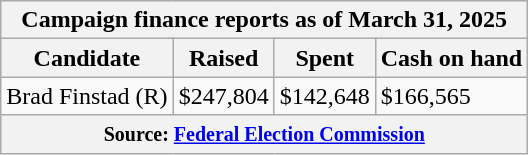<table class="wikitable sortable">
<tr>
<th colspan=4>Campaign finance reports as of March 31, 2025</th>
</tr>
<tr style="text-align:center;">
<th>Candidate</th>
<th>Raised</th>
<th>Spent</th>
<th>Cash on hand</th>
</tr>
<tr>
<td>Brad Finstad (R)</td>
<td>$247,804</td>
<td>$142,648</td>
<td>$166,565</td>
</tr>
<tr>
<th colspan="4"><small>Source: <a href='#'>Federal Election Commission</a></small></th>
</tr>
</table>
